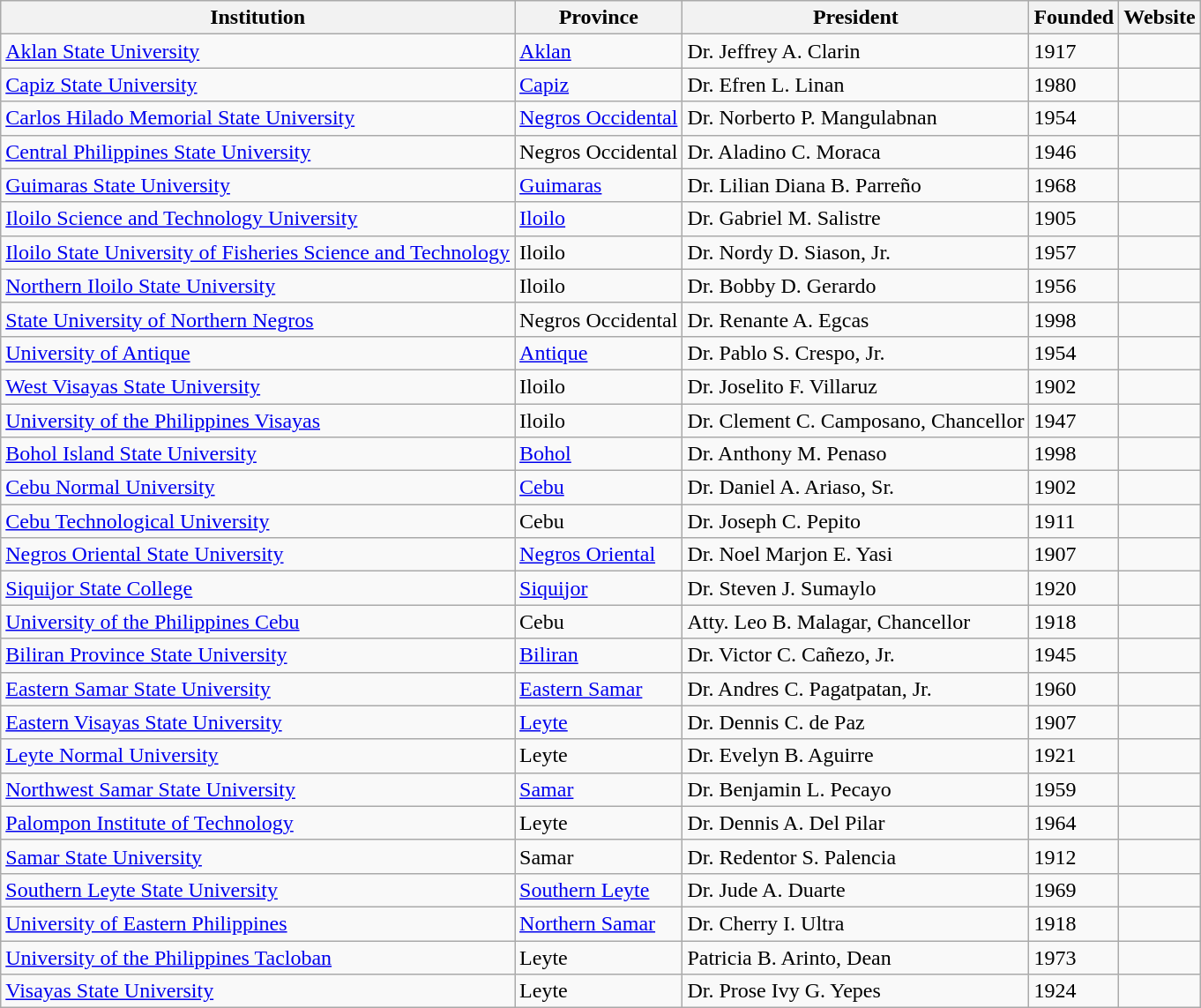<table class="wikitable sortable">
<tr>
<th>Institution</th>
<th>Province</th>
<th>President</th>
<th>Founded</th>
<th>Website</th>
</tr>
<tr>
<td><a href='#'>Aklan State University</a></td>
<td><a href='#'>Aklan</a></td>
<td>Dr. Jeffrey A. Clarin</td>
<td>1917</td>
<td></td>
</tr>
<tr>
<td><a href='#'>Capiz State University</a></td>
<td><a href='#'>Capiz</a></td>
<td>Dr. Efren L. Linan</td>
<td>1980</td>
<td></td>
</tr>
<tr>
<td><a href='#'>Carlos Hilado Memorial State University</a></td>
<td><a href='#'>Negros Occidental</a></td>
<td>Dr. Norberto P. Mangulabnan</td>
<td>1954</td>
<td></td>
</tr>
<tr>
<td><a href='#'>Central Philippines State University</a></td>
<td>Negros Occidental</td>
<td>Dr. Aladino C. Moraca</td>
<td>1946</td>
<td></td>
</tr>
<tr>
<td><a href='#'>Guimaras State University</a></td>
<td><a href='#'>Guimaras</a></td>
<td>Dr. Lilian Diana B. Parreño</td>
<td>1968</td>
<td></td>
</tr>
<tr>
<td><a href='#'>Iloilo Science and Technology University</a></td>
<td><a href='#'>Iloilo</a></td>
<td>Dr. Gabriel M. Salistre</td>
<td>1905</td>
<td></td>
</tr>
<tr>
<td><a href='#'>Iloilo State University of Fisheries Science and Technology</a></td>
<td>Iloilo</td>
<td>Dr. Nordy D. Siason, Jr.</td>
<td>1957</td>
<td></td>
</tr>
<tr>
<td><a href='#'>Northern Iloilo State University</a></td>
<td>Iloilo</td>
<td>Dr. Bobby D. Gerardo</td>
<td>1956</td>
<td></td>
</tr>
<tr>
<td><a href='#'>State University of Northern Negros</a></td>
<td>Negros Occidental</td>
<td>Dr. Renante A. Egcas</td>
<td>1998</td>
<td></td>
</tr>
<tr>
<td><a href='#'>University of Antique</a></td>
<td><a href='#'>Antique</a></td>
<td>Dr. Pablo S. Crespo, Jr.</td>
<td>1954</td>
<td></td>
</tr>
<tr>
<td><a href='#'>West Visayas State University</a></td>
<td>Iloilo</td>
<td>Dr. Joselito F. Villaruz</td>
<td>1902</td>
<td></td>
</tr>
<tr>
<td><a href='#'>University of the Philippines Visayas</a></td>
<td>Iloilo</td>
<td>Dr. Clement C. Camposano, Chancellor</td>
<td>1947</td>
<td></td>
</tr>
<tr>
<td><a href='#'>Bohol Island State University</a></td>
<td><a href='#'>Bohol</a></td>
<td>Dr. Anthony M. Penaso</td>
<td>1998</td>
<td></td>
</tr>
<tr>
<td><a href='#'>Cebu Normal University</a></td>
<td><a href='#'>Cebu</a></td>
<td>Dr. Daniel A. Ariaso, Sr.</td>
<td>1902</td>
<td></td>
</tr>
<tr>
<td><a href='#'>Cebu Technological University</a></td>
<td>Cebu</td>
<td>Dr. Joseph C. Pepito</td>
<td>1911</td>
<td></td>
</tr>
<tr>
<td><a href='#'>Negros Oriental State University</a></td>
<td><a href='#'>Negros Oriental</a></td>
<td>Dr. Noel Marjon E. Yasi</td>
<td>1907</td>
<td></td>
</tr>
<tr>
<td><a href='#'>Siquijor State College</a></td>
<td><a href='#'>Siquijor</a></td>
<td>Dr. Steven J. Sumaylo</td>
<td>1920</td>
<td></td>
</tr>
<tr>
<td><a href='#'>University of the Philippines Cebu</a></td>
<td>Cebu</td>
<td>Atty. Leo B. Malagar, Chancellor</td>
<td>1918</td>
<td></td>
</tr>
<tr>
<td><a href='#'>Biliran Province State University</a></td>
<td><a href='#'>Biliran</a></td>
<td>Dr. Victor C. Cañezo, Jr.</td>
<td>1945</td>
<td></td>
</tr>
<tr>
<td><a href='#'>Eastern Samar State University</a></td>
<td><a href='#'>Eastern Samar</a></td>
<td>Dr. Andres C. Pagatpatan, Jr.</td>
<td>1960</td>
<td></td>
</tr>
<tr>
<td><a href='#'>Eastern Visayas State University</a></td>
<td><a href='#'>Leyte</a></td>
<td>Dr. Dennis C. de Paz</td>
<td>1907</td>
<td></td>
</tr>
<tr>
<td><a href='#'>Leyte Normal University</a></td>
<td>Leyte</td>
<td>Dr. Evelyn B. Aguirre</td>
<td>1921</td>
<td></td>
</tr>
<tr>
<td><a href='#'>Northwest Samar State University</a></td>
<td><a href='#'>Samar</a></td>
<td>Dr. Benjamin L. Pecayo</td>
<td>1959</td>
<td></td>
</tr>
<tr>
<td><a href='#'>Palompon Institute of Technology</a></td>
<td>Leyte</td>
<td>Dr. Dennis A. Del Pilar</td>
<td>1964</td>
<td></td>
</tr>
<tr>
<td><a href='#'>Samar State University</a></td>
<td>Samar</td>
<td>Dr. Redentor S. Palencia</td>
<td>1912</td>
<td></td>
</tr>
<tr>
<td><a href='#'>Southern Leyte State University</a></td>
<td><a href='#'>Southern Leyte</a></td>
<td>Dr. Jude A. Duarte</td>
<td>1969</td>
<td></td>
</tr>
<tr>
<td><a href='#'>University of Eastern Philippines</a></td>
<td><a href='#'>Northern Samar</a></td>
<td>Dr. Cherry I. Ultra</td>
<td>1918</td>
<td></td>
</tr>
<tr>
<td><a href='#'>University of the Philippines Tacloban</a></td>
<td>Leyte</td>
<td>Patricia B. Arinto, Dean</td>
<td>1973</td>
<td></td>
</tr>
<tr>
<td><a href='#'>Visayas State University</a></td>
<td>Leyte</td>
<td>Dr. Prose Ivy G. Yepes</td>
<td>1924</td>
<td></td>
</tr>
</table>
